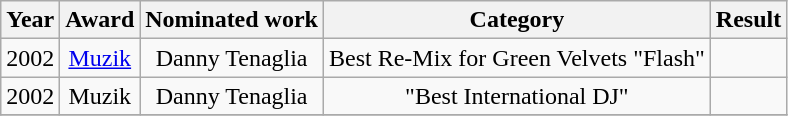<table class="wikitable plainrowheaders" style="text-align:center;">
<tr>
<th>Year</th>
<th>Award</th>
<th>Nominated work</th>
<th>Category</th>
<th>Result</th>
</tr>
<tr>
<td>2002</td>
<td rowspan="1"><a href='#'>Muzik</a></td>
<td>Danny Tenaglia</td>
<td>Best Re-Mix for Green Velvets "Flash"</td>
<td></td>
</tr>
<tr>
<td rowspan="1">2002</td>
<td>Muzik</td>
<td>Danny Tenaglia</td>
<td>"Best International DJ"</td>
<td></td>
</tr>
<tr>
</tr>
</table>
